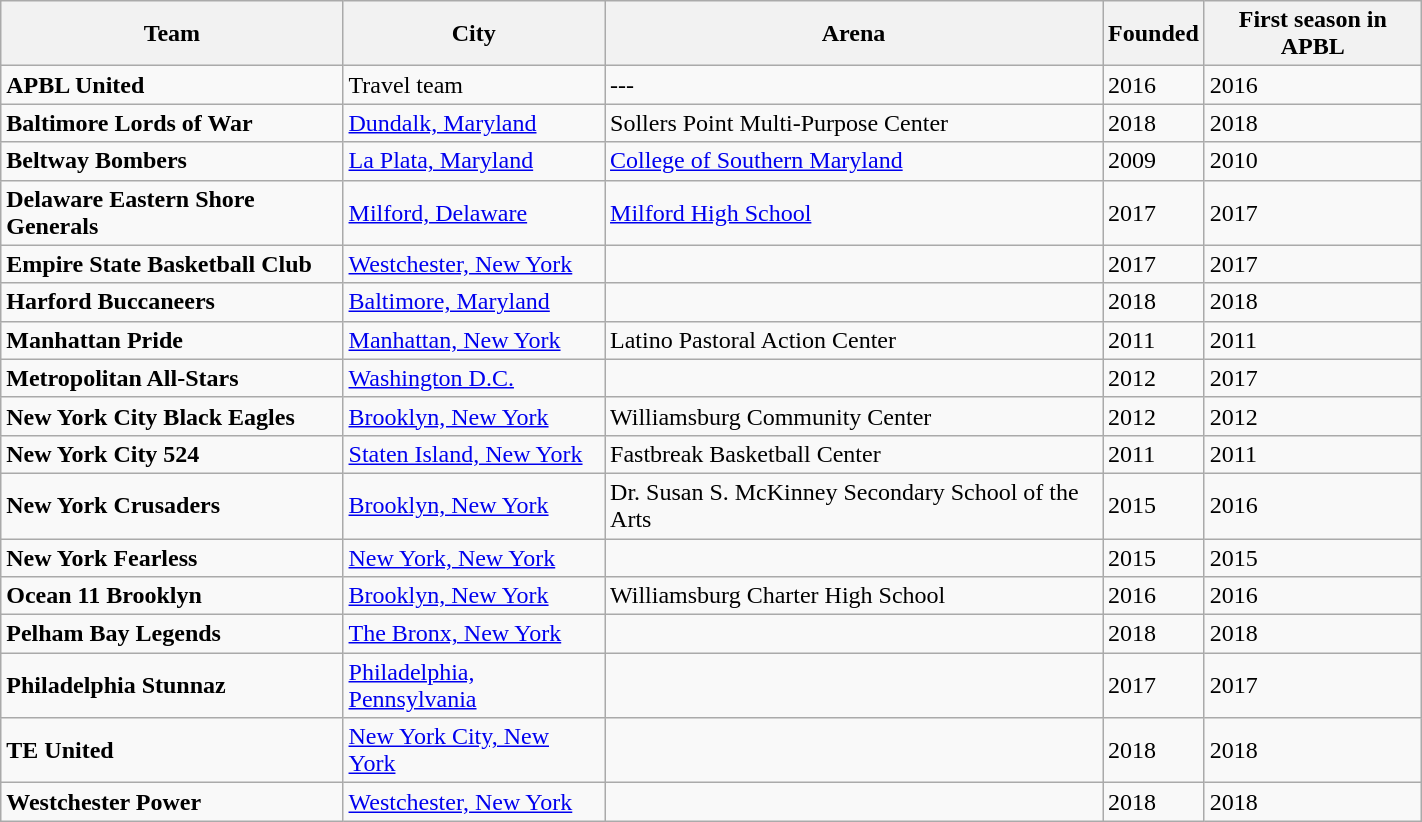<table class="wikitable" width=75%>
<tr>
<th>Team</th>
<th>City</th>
<th>Arena</th>
<th>Founded</th>
<th>First season in APBL</th>
</tr>
<tr>
<td><strong>APBL United</strong></td>
<td>Travel team</td>
<td>---</td>
<td>2016</td>
<td>2016</td>
</tr>
<tr>
<td><strong>Baltimore Lords of War</strong></td>
<td><a href='#'>Dundalk, Maryland</a></td>
<td>Sollers Point Multi-Purpose Center</td>
<td>2018</td>
<td>2018</td>
</tr>
<tr>
<td><strong>Beltway Bombers</strong></td>
<td><a href='#'>La Plata, Maryland</a></td>
<td><a href='#'>College of Southern Maryland</a></td>
<td>2009</td>
<td>2010</td>
</tr>
<tr>
<td><strong>Delaware Eastern Shore Generals</strong></td>
<td><a href='#'>Milford, Delaware</a></td>
<td><a href='#'>Milford High School</a></td>
<td>2017</td>
<td>2017</td>
</tr>
<tr>
<td><strong>Empire State Basketball Club</strong></td>
<td><a href='#'>Westchester, New York</a></td>
<td></td>
<td>2017</td>
<td>2017</td>
</tr>
<tr>
<td><strong>Harford Buccaneers</strong></td>
<td><a href='#'>Baltimore, Maryland</a></td>
<td></td>
<td>2018</td>
<td>2018</td>
</tr>
<tr>
<td><strong>Manhattan Pride</strong></td>
<td><a href='#'>Manhattan, New York</a></td>
<td>Latino Pastoral Action Center</td>
<td>2011</td>
<td>2011</td>
</tr>
<tr>
<td><strong>Metropolitan All-Stars</strong></td>
<td><a href='#'>Washington D.C.</a></td>
<td></td>
<td>2012</td>
<td>2017</td>
</tr>
<tr>
<td><strong>New York City Black Eagles</strong></td>
<td><a href='#'>Brooklyn, New York</a></td>
<td>Williamsburg Community Center</td>
<td>2012</td>
<td>2012</td>
</tr>
<tr>
<td><strong>New York City 524</strong></td>
<td><a href='#'>Staten Island, New York</a></td>
<td>Fastbreak Basketball Center</td>
<td>2011</td>
<td>2011</td>
</tr>
<tr>
<td><strong>New York Crusaders</strong></td>
<td><a href='#'>Brooklyn, New York</a></td>
<td>Dr. Susan S. McKinney Secondary School of the Arts</td>
<td>2015</td>
<td>2016</td>
</tr>
<tr>
<td><strong>New York Fearless</strong></td>
<td><a href='#'>New York, New York</a></td>
<td></td>
<td>2015</td>
<td>2015</td>
</tr>
<tr>
<td><strong>Ocean 11 Brooklyn</strong></td>
<td><a href='#'>Brooklyn, New York</a></td>
<td>Williamsburg Charter High School</td>
<td>2016</td>
<td>2016</td>
</tr>
<tr>
<td><strong>Pelham Bay Legends</strong></td>
<td><a href='#'>The Bronx, New York</a></td>
<td></td>
<td>2018</td>
<td>2018</td>
</tr>
<tr>
<td><strong>Philadelphia Stunnaz</strong></td>
<td><a href='#'>Philadelphia, Pennsylvania</a></td>
<td></td>
<td>2017</td>
<td>2017</td>
</tr>
<tr>
<td><strong>TE United</strong></td>
<td><a href='#'>New York City, New York</a></td>
<td></td>
<td>2018</td>
<td>2018</td>
</tr>
<tr>
<td><strong>Westchester Power</strong></td>
<td><a href='#'>Westchester, New York</a></td>
<td></td>
<td>2018</td>
<td>2018</td>
</tr>
</table>
